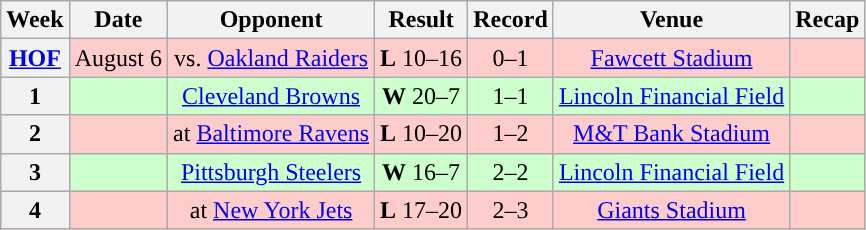<table class="wikitable" style="text-align:center">
<tr>
<th>Week</th>
<th>Date</th>
<th>Opponent</th>
<th>Result</th>
<th>Record</th>
<th>Venue</th>
<th>Recap</th>
</tr>
<tr style="background:#fcc">
<th><a href='#'>HOF</a></th>
<td>August 6</td>
<td>vs. <a href='#'>Oakland Raiders</a></td>
<td><strong>L</strong> 10–16</td>
<td>0–1</td>
<td><a href='#'>Fawcett Stadium</a> </td>
<td></td>
</tr>
<tr style="background:#cfc">
<th>1</th>
<td></td>
<td><a href='#'>Cleveland Browns</a></td>
<td><strong>W</strong> 20–7</td>
<td>1–1</td>
<td><a href='#'>Lincoln Financial Field</a></td>
<td></td>
</tr>
<tr style="background:#fcc">
<th>2</th>
<td></td>
<td>at <a href='#'>Baltimore Ravens</a></td>
<td><strong>L</strong> 10–20</td>
<td>1–2</td>
<td><a href='#'>M&T Bank Stadium</a></td>
<td></td>
</tr>
<tr style="background:#cfc">
<th>3</th>
<td></td>
<td><a href='#'>Pittsburgh Steelers</a></td>
<td><strong>W</strong> 16–7</td>
<td>2–2</td>
<td><a href='#'>Lincoln Financial Field</a></td>
<td></td>
</tr>
<tr style="background:#fcc">
<th>4</th>
<td></td>
<td>at <a href='#'>New York Jets</a></td>
<td><strong>L</strong> 17–20</td>
<td>2–3</td>
<td><a href='#'>Giants Stadium</a></td>
<td></td>
</tr>
</table>
